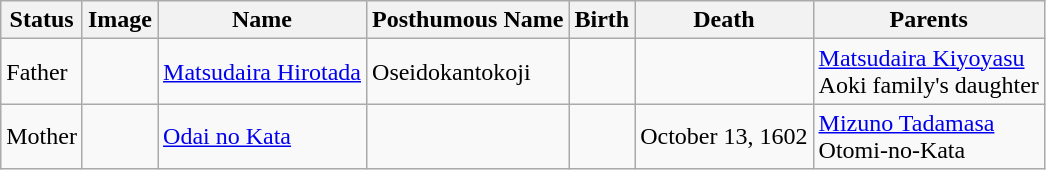<table class="wikitable">
<tr>
<th>Status</th>
<th>Image</th>
<th>Name</th>
<th>Posthumous Name</th>
<th>Birth</th>
<th>Death</th>
<th>Parents</th>
</tr>
<tr>
<td>Father</td>
<td></td>
<td><a href='#'>Matsudaira Hirotada</a></td>
<td>Oseidokantokoji</td>
<td></td>
<td></td>
<td><a href='#'>Matsudaira Kiyoyasu</a><br>Aoki family's daughter</td>
</tr>
<tr>
<td>Mother</td>
<td></td>
<td><a href='#'>Odai no Kata</a></td>
<td></td>
<td></td>
<td>October 13, 1602</td>
<td><a href='#'>Mizuno Tadamasa</a><br>Otomi-no-Kata</td>
</tr>
</table>
